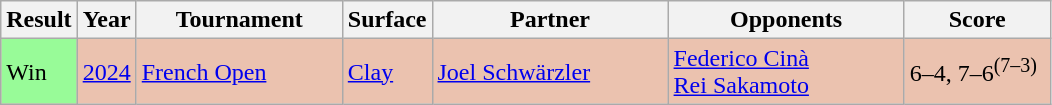<table class="wikitable">
<tr>
<th style="width:40px">Result</th>
<th style="width:30px">Year</th>
<th style="width:130px">Tournament</th>
<th style="width:50px">Surface</th>
<th style="width:150px">Partner</th>
<th style="width:150px">Opponents</th>
<th style="width:90px" class="unsortable">Score</th>
</tr>
<tr style="background:#ebc2af;">
<td bgcolor=98fb98>Win</td>
<td><a href='#'>2024</a></td>
<td><a href='#'>French Open</a></td>
<td><a href='#'>Clay</a></td>
<td> <a href='#'>Joel Schwärzler</a></td>
<td> <a href='#'>Federico Cinà</a> <br>  <a href='#'>Rei Sakamoto</a></td>
<td>6–4, 7–6<sup>(7–3)</sup></td>
</tr>
</table>
